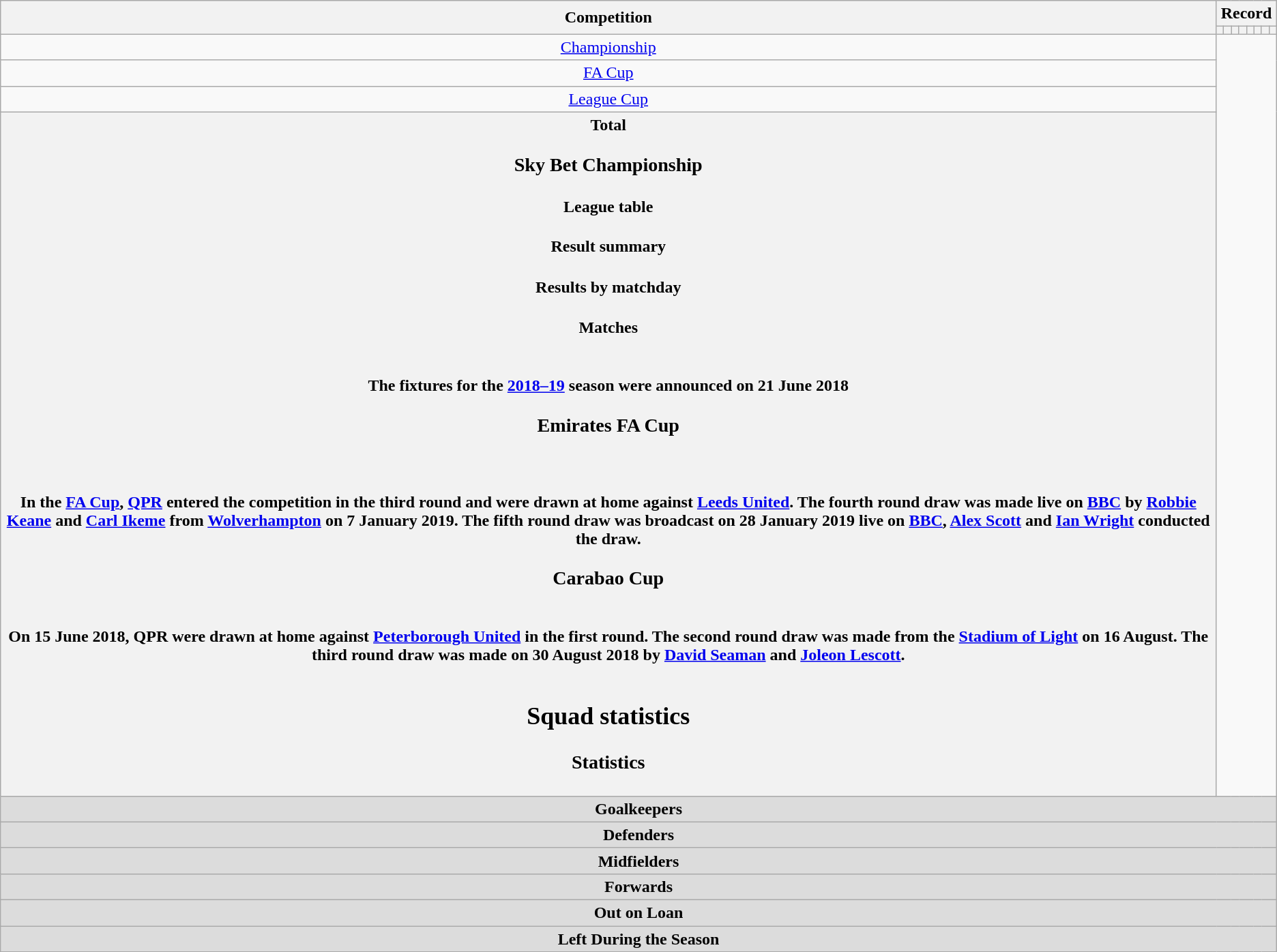<table class="wikitable" style="text-align: center">
<tr>
<th rowspan=2>Competition</th>
<th colspan=8>Record</th>
</tr>
<tr>
<th></th>
<th></th>
<th></th>
<th></th>
<th></th>
<th></th>
<th></th>
<th></th>
</tr>
<tr>
<td><a href='#'>Championship</a><br></td>
</tr>
<tr>
<td><a href='#'>FA Cup</a><br></td>
</tr>
<tr>
<td><a href='#'>League Cup</a><br></td>
</tr>
<tr>
<th>Total<br>
<h3>Sky Bet Championship</h3><h4>League table</h4><h4>Result summary</h4>
<h4>Results by matchday</h4><h4>Matches</h4>


<br>The fixtures for the <a href='#'>2018–19</a> season were announced on 21 June 2018<br>












































<h3>Emirates FA Cup</h3><br>


<br>In the <a href='#'>FA Cup</a>, <a href='#'>QPR</a> entered the competition in the third round and were drawn at home against <a href='#'>Leeds United</a>. The fourth round draw was made live on <a href='#'>BBC</a> by <a href='#'>Robbie Keane</a> and <a href='#'>Carl Ikeme</a> from <a href='#'>Wolverhampton</a> on 7 January 2019. The fifth round draw was broadcast on 28 January 2019 live on <a href='#'>BBC</a>, <a href='#'>Alex Scott</a> and <a href='#'>Ian Wright</a> conducted the draw.<br>


<h3>Carabao Cup</h3><br>On 15 June 2018, QPR were drawn at home against <a href='#'>Peterborough United</a> in the first round. The second round draw was made from the <a href='#'>Stadium of Light</a> on 16 August. The third round draw was made on 30 August 2018 by <a href='#'>David Seaman</a> and <a href='#'>Joleon Lescott</a>.<br>


<br>

<h2>Squad statistics</h2><h3>Statistics</h3>
</th>
</tr>
<tr>
<th colspan="14" style="background:#dcdcdc; text-align:center">Goalkeepers<br>
</th>
</tr>
<tr>
<th colspan="14" style="background:#dcdcdc; text-align:center">Defenders<br>







</th>
</tr>
<tr>
<th colspan="14" style="background:#dcdcdc; text-align:center">Midfielders<br>








</th>
</tr>
<tr>
<th colspan="14" style="background:#dcdcdc; text-align:center">Forwards<br>


</th>
</tr>
<tr>
<th colspan="14" style="background:#dcdcdc; text-align:center">Out on Loan<br>







</th>
</tr>
<tr>
<th colspan="14" style="background:#dcdcdc; text-align:center">Left During the Season<br>
</th>
</tr>
</table>
